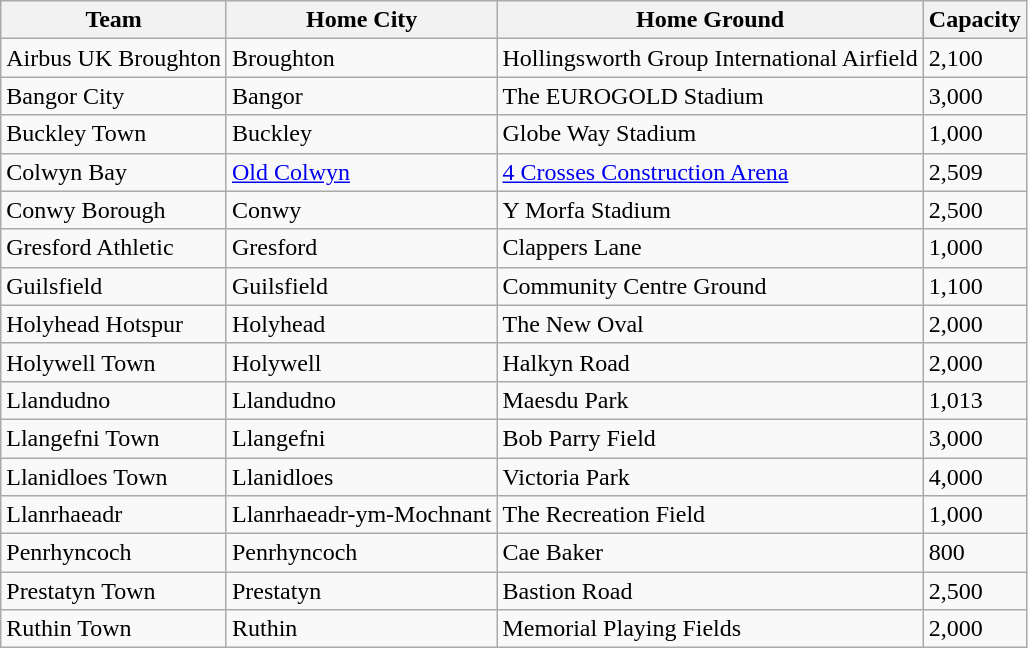<table class="wikitable sortable">
<tr>
<th>Team</th>
<th>Home City</th>
<th>Home Ground</th>
<th>Capacity</th>
</tr>
<tr>
<td>Airbus UK Broughton</td>
<td>Broughton</td>
<td>Hollingsworth Group International Airfield</td>
<td>2,100</td>
</tr>
<tr>
<td>Bangor City</td>
<td>Bangor</td>
<td>The EUROGOLD Stadium</td>
<td>3,000</td>
</tr>
<tr>
<td>Buckley Town</td>
<td>Buckley</td>
<td>Globe Way Stadium</td>
<td>1,000</td>
</tr>
<tr>
<td>Colwyn Bay</td>
<td><a href='#'>Old Colwyn</a></td>
<td><a href='#'>4 Crosses Construction Arena</a></td>
<td>2,509</td>
</tr>
<tr>
<td>Conwy Borough</td>
<td>Conwy</td>
<td>Y Morfa Stadium</td>
<td>2,500</td>
</tr>
<tr>
<td>Gresford Athletic</td>
<td>Gresford</td>
<td>Clappers Lane</td>
<td>1,000</td>
</tr>
<tr>
<td>Guilsfield</td>
<td>Guilsfield</td>
<td>Community Centre Ground</td>
<td>1,100</td>
</tr>
<tr>
<td>Holyhead Hotspur</td>
<td>Holyhead</td>
<td>The New Oval</td>
<td>2,000</td>
</tr>
<tr>
<td>Holywell Town</td>
<td>Holywell</td>
<td>Halkyn Road</td>
<td>2,000</td>
</tr>
<tr>
<td>Llandudno</td>
<td>Llandudno</td>
<td>Maesdu Park</td>
<td>1,013</td>
</tr>
<tr>
<td>Llangefni Town</td>
<td>Llangefni</td>
<td>Bob Parry Field</td>
<td>3,000</td>
</tr>
<tr>
<td>Llanidloes Town</td>
<td>Llanidloes</td>
<td>Victoria Park</td>
<td>4,000</td>
</tr>
<tr>
<td>Llanrhaeadr</td>
<td>Llanrhaeadr-ym-Mochnant</td>
<td>The Recreation Field</td>
<td>1,000</td>
</tr>
<tr>
<td>Penrhyncoch</td>
<td>Penrhyncoch</td>
<td>Cae Baker</td>
<td>800</td>
</tr>
<tr>
<td>Prestatyn Town</td>
<td>Prestatyn</td>
<td>Bastion Road</td>
<td>2,500</td>
</tr>
<tr>
<td>Ruthin Town</td>
<td>Ruthin</td>
<td>Memorial Playing Fields</td>
<td>2,000</td>
</tr>
</table>
